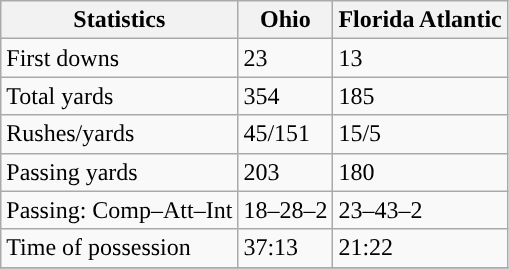<table class="wikitable" style="float: left;">
<tr>
<th>Statistics</th>
<th>Ohio</th>
<th>Florida Atlantic</th>
</tr>
<tr>
<td>First downs</td>
<td>23</td>
<td>13</td>
</tr>
<tr>
<td>Total yards</td>
<td>354</td>
<td>185</td>
</tr>
<tr>
<td>Rushes/yards</td>
<td>45/151</td>
<td>15/5</td>
</tr>
<tr>
<td>Passing yards</td>
<td>203</td>
<td>180</td>
</tr>
<tr>
<td>Passing: Comp–Att–Int</td>
<td>18–28–2</td>
<td>23–43–2</td>
</tr>
<tr>
<td>Time of possession</td>
<td>37:13</td>
<td>21:22</td>
</tr>
<tr>
</tr>
</table>
